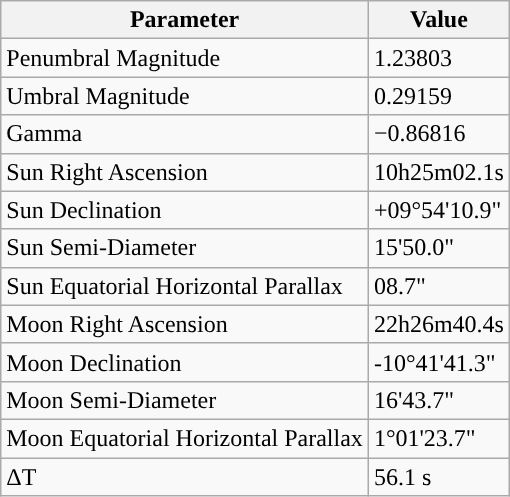<table class="wikitable">
<tr>
<th>Parameter</th>
<th>Value</th>
</tr>
<tr>
<td>Penumbral Magnitude</td>
<td>1.23803</td>
</tr>
<tr>
<td>Umbral Magnitude</td>
<td>0.29159</td>
</tr>
<tr>
<td>Gamma</td>
<td>−0.86816</td>
</tr>
<tr>
<td>Sun Right Ascension</td>
<td>10h25m02.1s</td>
</tr>
<tr>
<td>Sun Declination</td>
<td>+09°54'10.9"</td>
</tr>
<tr>
<td>Sun Semi-Diameter</td>
<td>15'50.0"</td>
</tr>
<tr>
<td>Sun Equatorial Horizontal Parallax</td>
<td>08.7"</td>
</tr>
<tr>
<td>Moon Right Ascension</td>
<td>22h26m40.4s</td>
</tr>
<tr>
<td>Moon Declination</td>
<td>-10°41'41.3"</td>
</tr>
<tr>
<td>Moon Semi-Diameter</td>
<td>16'43.7"</td>
</tr>
<tr>
<td>Moon Equatorial Horizontal Parallax</td>
<td>1°01'23.7"</td>
</tr>
<tr>
<td>ΔT</td>
<td>56.1 s</td>
</tr>
</table>
